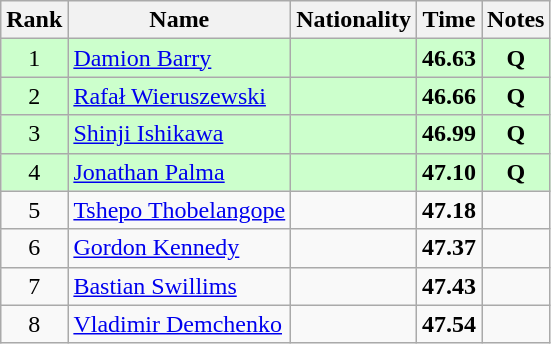<table class="wikitable sortable" style="text-align:center">
<tr>
<th>Rank</th>
<th>Name</th>
<th>Nationality</th>
<th>Time</th>
<th>Notes</th>
</tr>
<tr bgcolor=ccffcc>
<td>1</td>
<td align=left><a href='#'>Damion Barry</a></td>
<td align=left></td>
<td><strong>46.63</strong></td>
<td><strong>Q</strong></td>
</tr>
<tr bgcolor=ccffcc>
<td>2</td>
<td align=left><a href='#'>Rafał Wieruszewski</a></td>
<td align=left></td>
<td><strong>46.66</strong></td>
<td><strong>Q</strong></td>
</tr>
<tr bgcolor=ccffcc>
<td>3</td>
<td align=left><a href='#'>Shinji Ishikawa</a></td>
<td align=left></td>
<td><strong>46.99</strong></td>
<td><strong>Q</strong></td>
</tr>
<tr bgcolor=ccffcc>
<td>4</td>
<td align=left><a href='#'>Jonathan Palma</a></td>
<td align=left></td>
<td><strong>47.10</strong></td>
<td><strong>Q</strong></td>
</tr>
<tr>
<td>5</td>
<td align=left><a href='#'>Tshepo Thobelangope</a></td>
<td align=left></td>
<td><strong>47.18</strong></td>
<td></td>
</tr>
<tr>
<td>6</td>
<td align=left><a href='#'>Gordon Kennedy</a></td>
<td align=left></td>
<td><strong>47.37</strong></td>
<td></td>
</tr>
<tr>
<td>7</td>
<td align=left><a href='#'>Bastian Swillims</a></td>
<td align=left></td>
<td><strong>47.43</strong></td>
<td></td>
</tr>
<tr>
<td>8</td>
<td align=left><a href='#'>Vladimir Demchenko</a></td>
<td align=left></td>
<td><strong>47.54</strong></td>
<td></td>
</tr>
</table>
